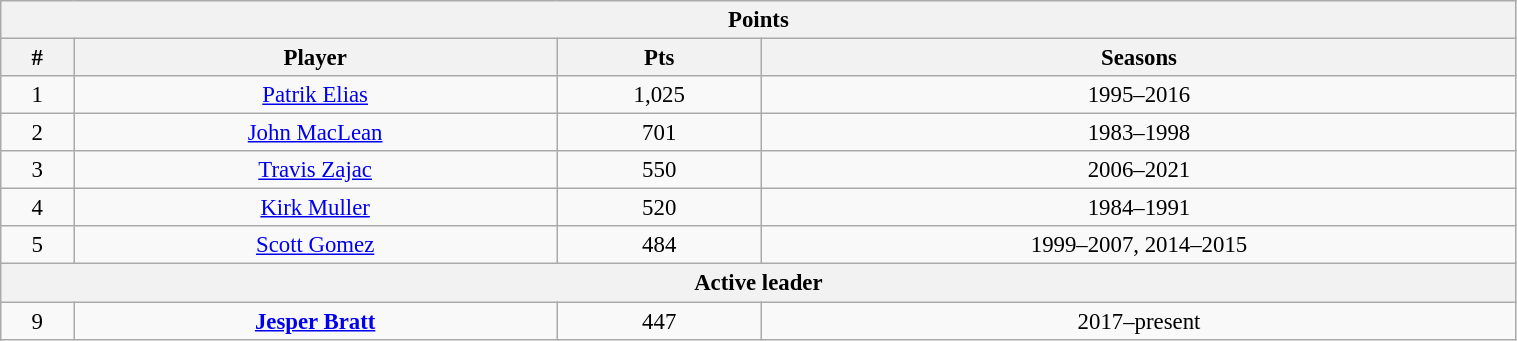<table class="wikitable" style="text-align: center; font-size: 95%" width="80%">
<tr>
<th colspan="4">Points</th>
</tr>
<tr>
<th>#</th>
<th>Player</th>
<th>Pts</th>
<th>Seasons</th>
</tr>
<tr>
<td>1</td>
<td><a href='#'>Patrik Elias</a></td>
<td>1,025</td>
<td>1995–2016</td>
</tr>
<tr>
<td>2</td>
<td><a href='#'>John MacLean</a></td>
<td>701</td>
<td>1983–1998</td>
</tr>
<tr>
<td>3</td>
<td><a href='#'>Travis Zajac</a></td>
<td>550</td>
<td>2006–2021</td>
</tr>
<tr>
<td>4</td>
<td><a href='#'>Kirk Muller</a></td>
<td>520</td>
<td>1984–1991</td>
</tr>
<tr>
<td>5</td>
<td><a href='#'>Scott Gomez</a></td>
<td>484</td>
<td>1999–2007, 2014–2015</td>
</tr>
<tr>
<th colspan="4">Active leader</th>
</tr>
<tr>
<td>9</td>
<td><strong><a href='#'>Jesper Bratt</a></strong></td>
<td>447</td>
<td>2017–present</td>
</tr>
</table>
